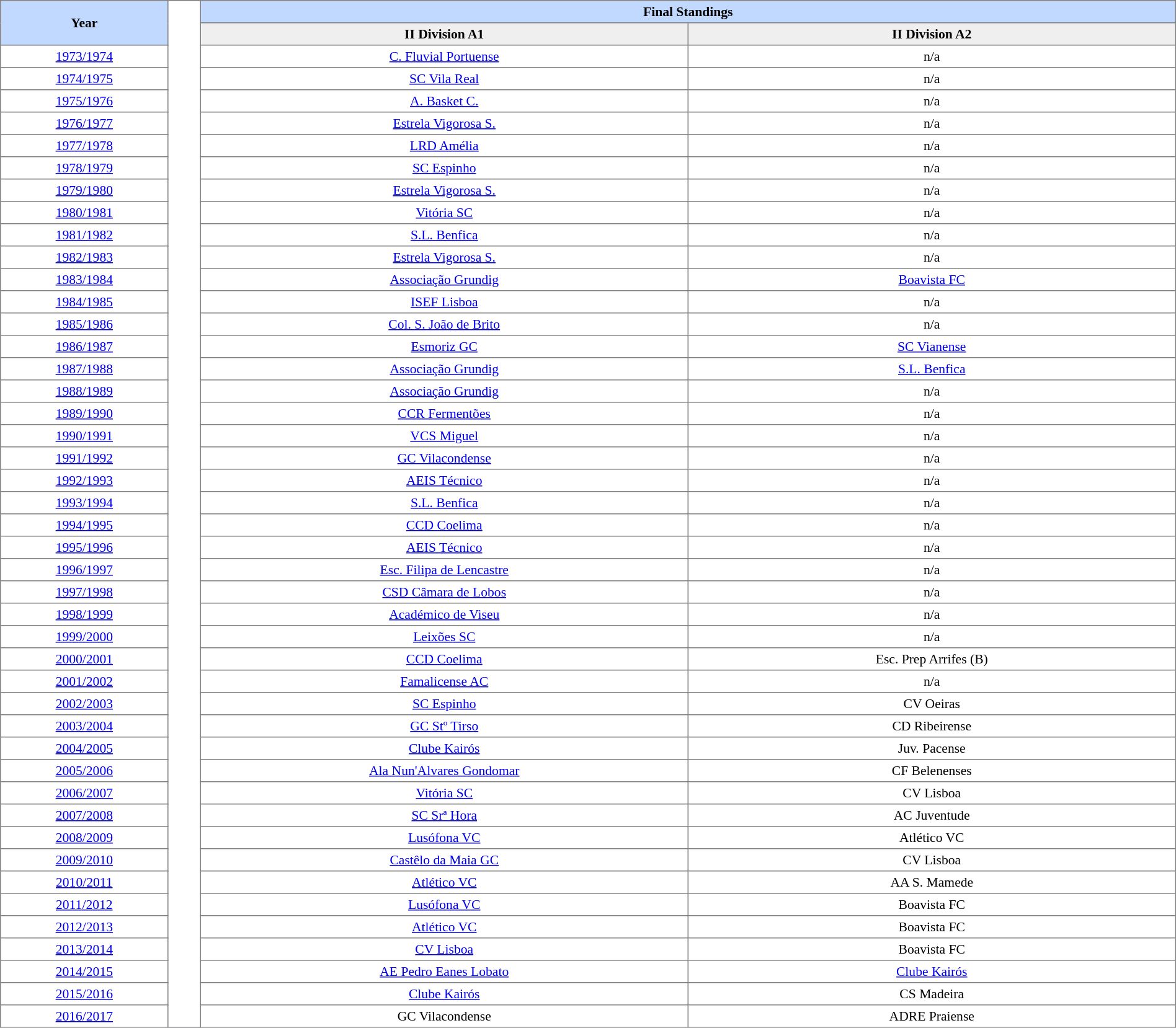<table border=1 style="border-collapse:collapse; font-size:90%;" cellpadding=3 cellspacing=0 width=100%>
<tr style="background: #C1D8FF">
<th rowspan=2 width=5%>Year</th>
<td width=1% rowspan=95 style="background: #ffffff"></td>
<th colspan=3>Final Standings</th>
</tr>
<tr style="background: #EFEFEF">
<th width=15%>II Division A1</th>
<th width=15%>II Division A2</th>
</tr>
<tr align=center>
<td><a href='#'>1973/1974</a></td>
<td><a href='#'>C. Fluvial Portuense</a></td>
<td>n/a</td>
</tr>
<tr align=center>
<td><a href='#'>1974/1975</a></td>
<td><a href='#'>SC Vila Real</a></td>
<td>n/a</td>
</tr>
<tr align=center>
<td><a href='#'>1975/1976</a></td>
<td><a href='#'>A. Basket C.</a></td>
<td>n/a</td>
</tr>
<tr align=center>
<td><a href='#'>1976/1977</a></td>
<td><a href='#'>Estrela Vigorosa S.</a></td>
<td>n/a</td>
</tr>
<tr align=center>
<td><a href='#'>1977/1978</a></td>
<td><a href='#'>LRD Amélia</a></td>
<td>n/a</td>
</tr>
<tr align=center>
<td><a href='#'>1978/1979</a></td>
<td><a href='#'>SC Espinho</a></td>
<td>n/a</td>
</tr>
<tr align=center>
<td><a href='#'>1979/1980</a></td>
<td><a href='#'>Estrela Vigorosa S.</a></td>
<td>n/a</td>
</tr>
<tr align=center>
<td><a href='#'>1980/1981</a></td>
<td><a href='#'>Vitória SC</a></td>
<td>n/a</td>
</tr>
<tr align=center>
<td><a href='#'>1981/1982</a></td>
<td><a href='#'>S.L. Benfica</a></td>
<td>n/a</td>
</tr>
<tr align=center>
<td><a href='#'>1982/1983</a></td>
<td><a href='#'>Estrela Vigorosa S.</a></td>
<td>n/a</td>
</tr>
<tr align=center>
<td><a href='#'>1983/1984</a></td>
<td><a href='#'>Associação Grundig</a></td>
<td><a href='#'>Boavista FC</a></td>
</tr>
<tr align=center>
<td><a href='#'>1984/1985</a></td>
<td><a href='#'>ISEF Lisboa</a></td>
<td>n/a</td>
</tr>
<tr align=center>
<td><a href='#'>1985/1986</a></td>
<td><a href='#'>Col. S. João de Brito</a></td>
<td>n/a</td>
</tr>
<tr align=center>
<td><a href='#'>1986/1987</a></td>
<td><a href='#'>Esmoriz GC</a></td>
<td><a href='#'>SC Vianense</a></td>
</tr>
<tr align=center>
<td><a href='#'>1987/1988</a></td>
<td><a href='#'>Associação Grundig</a></td>
<td><a href='#'>S.L. Benfica</a></td>
</tr>
<tr align=center>
<td><a href='#'>1988/1989</a></td>
<td><a href='#'>Associação Grundig</a></td>
<td>n/a</td>
</tr>
<tr align=center>
<td><a href='#'>1989/1990</a></td>
<td><a href='#'>CCR Fermentões</a></td>
<td>n/a</td>
</tr>
<tr align=center>
<td><a href='#'>1990/1991</a></td>
<td><a href='#'>VCS Miguel</a></td>
<td>n/a</td>
</tr>
<tr align=center>
<td><a href='#'>1991/1992</a></td>
<td><a href='#'>GC Vilacondense</a></td>
<td>n/a</td>
</tr>
<tr align=center>
<td><a href='#'>1992/1993</a></td>
<td><a href='#'>AEIS Técnico</a></td>
<td>n/a</td>
</tr>
<tr align=center>
<td><a href='#'>1993/1994</a></td>
<td><a href='#'>S.L. Benfica</a></td>
<td>n/a</td>
</tr>
<tr align=center>
<td><a href='#'>1994/1995</a></td>
<td><a href='#'>CCD Coelima</a></td>
<td>n/a</td>
</tr>
<tr align=center>
<td><a href='#'>1995/1996</a></td>
<td><a href='#'>AEIS Técnico</a></td>
<td>n/a</td>
</tr>
<tr align=center>
<td><a href='#'>1996/1997</a></td>
<td><a href='#'>Esc. Filipa de Lencastre</a></td>
<td>n/a</td>
</tr>
<tr align=center>
<td><a href='#'>1997/1998</a></td>
<td><a href='#'>CSD Câmara de Lobos</a></td>
<td>n/a</td>
</tr>
<tr align=center>
<td><a href='#'>1998/1999</a></td>
<td><a href='#'>Académico de Viseu</a></td>
<td>n/a</td>
</tr>
<tr align=center>
<td><a href='#'>1999/2000</a></td>
<td><a href='#'>Leixões SC</a></td>
<td>n/a</td>
</tr>
<tr align=center>
<td><a href='#'>2000/2001</a></td>
<td><a href='#'>CCD Coelima</a></td>
<td>Esc. Prep Arrifes (B)</td>
</tr>
<tr align=center>
<td><a href='#'>2001/2002</a></td>
<td><a href='#'>Famalicense AC</a></td>
<td>n/a</td>
</tr>
<tr align=center>
<td><a href='#'>2002/2003</a></td>
<td><a href='#'>SC Espinho</a></td>
<td>CV Oeiras</td>
</tr>
<tr align=center>
<td><a href='#'>2003/2004</a></td>
<td><a href='#'>GC Stº Tirso</a></td>
<td>CD Ribeirense</td>
</tr>
<tr align=center>
<td><a href='#'>2004/2005</a></td>
<td><a href='#'>Clube Kairós</a></td>
<td>Juv. Pacense</td>
</tr>
<tr align=center>
<td><a href='#'>2005/2006</a></td>
<td><a href='#'>Ala Nun'Alvares Gondomar</a></td>
<td>CF Belenenses</td>
</tr>
<tr align=center>
<td><a href='#'>2006/2007</a></td>
<td><a href='#'>Vitória SC</a></td>
<td>CV Lisboa</td>
</tr>
<tr align=center>
<td><a href='#'>2007/2008</a></td>
<td><a href='#'>SC Srª Hora</a></td>
<td>AC Juventude</td>
</tr>
<tr align=center>
<td><a href='#'>2008/2009</a></td>
<td><a href='#'>Lusófona VC</a></td>
<td>Atlético VC</td>
</tr>
<tr align=center>
<td><a href='#'>2009/2010</a></td>
<td><a href='#'>Castêlo da Maia GC</a></td>
<td>CV Lisboa</td>
</tr>
<tr align=center>
<td><a href='#'>2010/2011</a></td>
<td><a href='#'>Atlético VC</a></td>
<td>AA S. Mamede</td>
</tr>
<tr align=center>
<td><a href='#'>2011/2012</a></td>
<td><a href='#'>Lusófona VC</a></td>
<td>Boavista FC</td>
</tr>
<tr align=center>
<td><a href='#'>2012/2013</a></td>
<td><a href='#'>Atlético VC</a></td>
<td>Boavista FC</td>
</tr>
<tr align=center>
<td><a href='#'>2013/2014</a></td>
<td><a href='#'>CV Lisboa</a></td>
<td>Boavista FC</td>
</tr>
<tr align=center>
<td><a href='#'>2014/2015</a></td>
<td><a href='#'>AE Pedro Eanes Lobato</a></td>
<td><a href='#'>Clube Kairós</a></td>
</tr>
<tr align=center>
<td><a href='#'>2015/2016</a></td>
<td><a href='#'>Clube Kairós</a></td>
<td>CS Madeira</td>
</tr>
<tr align=center>
<td><a href='#'>2016/2017</a></td>
<td>GC Vilacondense</td>
<td>ADRE Praiense</td>
</tr>
</table>
